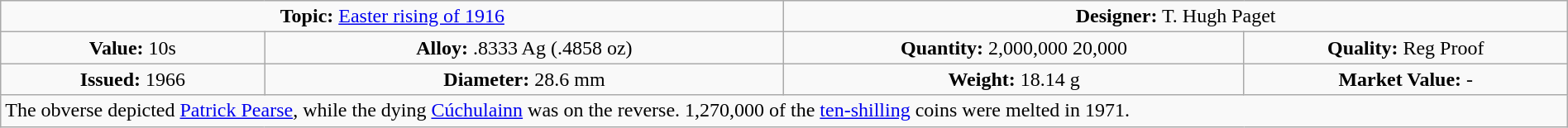<table class="wikitable" width="100%">
<tr>
<td colspan="2" width="50%" align=center><strong>Topic:</strong>	<a href='#'>Easter rising of 1916</a></td>
<td colspan="2" width="50%" align=center><strong>Designer:</strong>   T. Hugh Paget</td>
</tr>
<tr>
<td align=center><strong>Value:</strong>	10s</td>
<td align=center><strong>Alloy:</strong>	.8333 Ag (.4858 oz)</td>
<td align=center><strong>Quantity:</strong>        2,000,000       20,000</td>
<td align=center><strong>Quality:</strong>	Reg	Proof</td>
</tr>
<tr>
<td align=center><strong>Issued:</strong>	1966</td>
<td align=center><strong>Diameter:</strong> 28.6 mm</td>
<td align=center><strong>Weight:</strong>	18.14 g</td>
<td align=center><strong>Market Value:</strong>	-</td>
</tr>
<tr>
<td colspan="5" align=left>The obverse depicted <a href='#'>Patrick Pearse</a>, while the dying <a href='#'>Cúchulainn</a> was on the reverse. 1,270,000 of the <a href='#'>ten-shilling</a> coins were melted in 1971.</td>
</tr>
</table>
